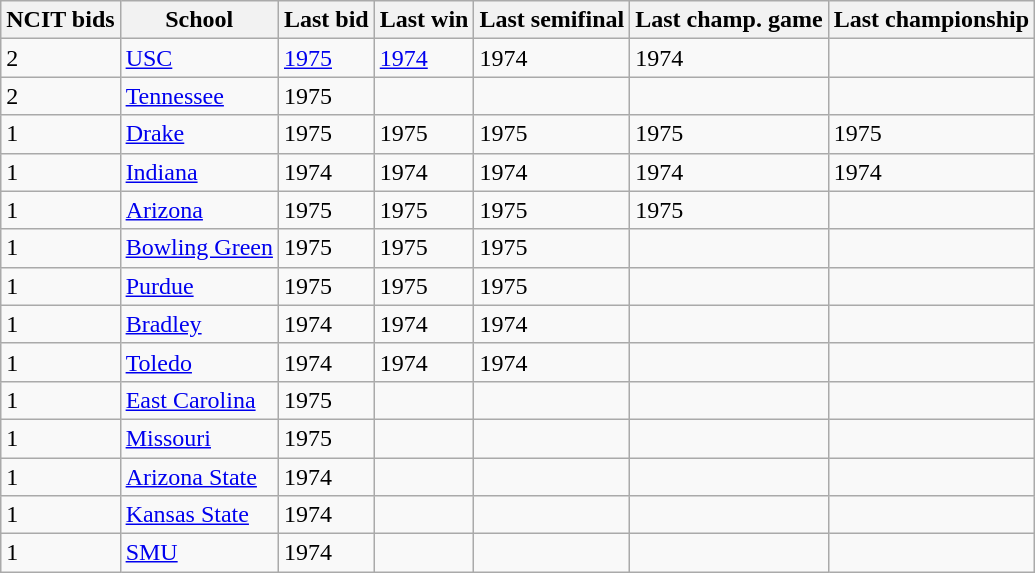<table class="wikitable sortable">
<tr>
<th>NCIT bids</th>
<th>School</th>
<th>Last bid</th>
<th>Last win</th>
<th>Last semifinal</th>
<th>Last champ. game</th>
<th>Last championship</th>
</tr>
<tr>
<td>2</td>
<td><a href='#'>USC</a></td>
<td><a href='#'>1975</a></td>
<td><a href='#'>1974</a></td>
<td>1974</td>
<td>1974</td>
<td></td>
</tr>
<tr>
<td>2</td>
<td><a href='#'>Tennessee</a></td>
<td>1975</td>
<td></td>
<td></td>
<td></td>
<td></td>
</tr>
<tr>
<td>1</td>
<td><a href='#'>Drake</a></td>
<td>1975</td>
<td>1975</td>
<td>1975</td>
<td>1975</td>
<td>1975</td>
</tr>
<tr>
<td>1</td>
<td><a href='#'>Indiana</a></td>
<td>1974</td>
<td>1974</td>
<td>1974</td>
<td>1974</td>
<td>1974</td>
</tr>
<tr>
<td>1</td>
<td><a href='#'>Arizona</a></td>
<td>1975</td>
<td>1975</td>
<td>1975</td>
<td>1975</td>
<td></td>
</tr>
<tr>
<td>1</td>
<td><a href='#'>Bowling Green</a></td>
<td>1975</td>
<td>1975</td>
<td>1975</td>
<td></td>
<td></td>
</tr>
<tr>
<td>1</td>
<td><a href='#'>Purdue</a></td>
<td>1975</td>
<td>1975</td>
<td>1975</td>
<td></td>
<td></td>
</tr>
<tr>
<td>1</td>
<td><a href='#'>Bradley</a></td>
<td>1974</td>
<td>1974</td>
<td>1974</td>
<td></td>
<td></td>
</tr>
<tr>
<td>1</td>
<td><a href='#'>Toledo</a></td>
<td>1974</td>
<td>1974</td>
<td>1974</td>
<td></td>
<td></td>
</tr>
<tr>
<td>1</td>
<td><a href='#'>East Carolina</a></td>
<td>1975</td>
<td></td>
<td></td>
<td></td>
<td></td>
</tr>
<tr>
<td>1</td>
<td><a href='#'>Missouri</a></td>
<td>1975</td>
<td></td>
<td></td>
<td></td>
<td></td>
</tr>
<tr>
<td>1</td>
<td><a href='#'>Arizona State</a></td>
<td>1974</td>
<td></td>
<td></td>
<td></td>
<td></td>
</tr>
<tr>
<td>1</td>
<td><a href='#'>Kansas State</a></td>
<td>1974</td>
<td></td>
<td></td>
<td></td>
<td></td>
</tr>
<tr>
<td>1</td>
<td><a href='#'>SMU</a></td>
<td>1974</td>
<td></td>
<td></td>
<td></td>
<td></td>
</tr>
</table>
